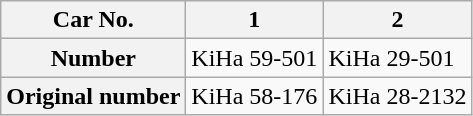<table class="wikitable">
<tr>
<th>Car No.</th>
<th>1</th>
<th>2</th>
</tr>
<tr>
<th>Number</th>
<td>KiHa 59-501</td>
<td>KiHa 29-501</td>
</tr>
<tr>
<th>Original number</th>
<td>KiHa 58-176</td>
<td>KiHa 28-2132</td>
</tr>
</table>
